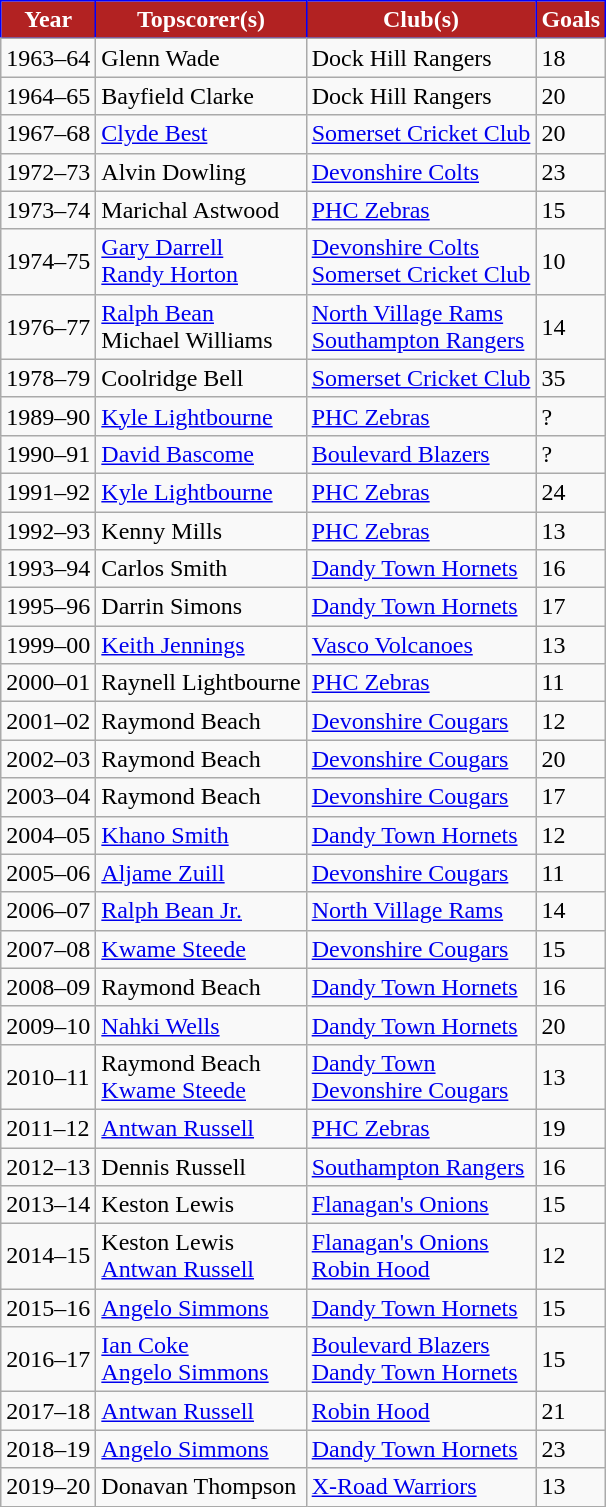<table class="wikitable">
<tr>
<th style="background:firebrick; color:white; border:1px solid blue;">Year</th>
<th style="background:firebrick; color:white; border:1px solid blue;">Topscorer(s)</th>
<th style="background:firebrick; color:white; border:1px solid blue;">Club(s)</th>
<th style="background:firebrick; color:white; border:1px solid blue;">Goals</th>
</tr>
<tr>
</tr>
<tr>
<td>1963–64</td>
<td> Glenn Wade</td>
<td>Dock Hill Rangers</td>
<td>18</td>
</tr>
<tr>
<td>1964–65</td>
<td> Bayfield Clarke</td>
<td>Dock Hill Rangers</td>
<td>20</td>
</tr>
<tr>
<td>1967–68</td>
<td> <a href='#'>Clyde Best</a></td>
<td><a href='#'>Somerset Cricket Club</a></td>
<td>20</td>
</tr>
<tr>
<td>1972–73</td>
<td> Alvin Dowling</td>
<td><a href='#'>Devonshire Colts</a></td>
<td>23</td>
</tr>
<tr>
<td>1973–74</td>
<td> Marichal Astwood</td>
<td><a href='#'>PHC Zebras</a></td>
<td>15</td>
</tr>
<tr>
<td>1974–75</td>
<td> <a href='#'>Gary Darrell</a> <br>  <a href='#'>Randy Horton</a></td>
<td><a href='#'>Devonshire Colts</a> <br> <a href='#'>Somerset Cricket Club</a></td>
<td>10</td>
</tr>
<tr>
<td>1976–77</td>
<td> <a href='#'>Ralph Bean</a> <br>  Michael Williams</td>
<td><a href='#'>North Village Rams</a> <br> <a href='#'>Southampton Rangers</a></td>
<td>14</td>
</tr>
<tr>
<td>1978–79</td>
<td> Coolridge Bell</td>
<td><a href='#'>Somerset Cricket Club</a></td>
<td>35</td>
</tr>
<tr>
<td>1989–90</td>
<td> <a href='#'>Kyle Lightbourne</a></td>
<td><a href='#'>PHC Zebras</a></td>
<td>?</td>
</tr>
<tr>
<td>1990–91</td>
<td> <a href='#'>David Bascome</a></td>
<td><a href='#'>Boulevard Blazers</a></td>
<td>?</td>
</tr>
<tr>
<td>1991–92</td>
<td> <a href='#'>Kyle Lightbourne</a></td>
<td><a href='#'>PHC Zebras</a></td>
<td>24</td>
</tr>
<tr>
<td>1992–93</td>
<td> Kenny Mills</td>
<td><a href='#'>PHC Zebras</a></td>
<td>13</td>
</tr>
<tr>
<td>1993–94</td>
<td> Carlos Smith</td>
<td><a href='#'>Dandy Town Hornets</a></td>
<td>16</td>
</tr>
<tr>
<td>1995–96</td>
<td> Darrin Simons</td>
<td><a href='#'>Dandy Town Hornets</a></td>
<td>17</td>
</tr>
<tr>
<td>1999–00</td>
<td> <a href='#'>Keith Jennings</a></td>
<td><a href='#'>Vasco Volcanoes</a></td>
<td>13</td>
</tr>
<tr>
<td>2000–01</td>
<td> Raynell Lightbourne</td>
<td><a href='#'>PHC Zebras</a></td>
<td>11</td>
</tr>
<tr>
<td>2001–02</td>
<td> Raymond Beach</td>
<td><a href='#'>Devonshire Cougars</a></td>
<td>12</td>
</tr>
<tr>
<td>2002–03</td>
<td> Raymond Beach</td>
<td><a href='#'>Devonshire Cougars</a></td>
<td>20</td>
</tr>
<tr>
<td>2003–04</td>
<td> Raymond Beach</td>
<td><a href='#'>Devonshire Cougars</a></td>
<td>17</td>
</tr>
<tr>
<td>2004–05</td>
<td> <a href='#'>Khano Smith</a></td>
<td><a href='#'>Dandy Town Hornets</a></td>
<td>12</td>
</tr>
<tr>
<td>2005–06</td>
<td> <a href='#'>Aljame Zuill</a></td>
<td><a href='#'>Devonshire Cougars</a></td>
<td>11</td>
</tr>
<tr>
<td>2006–07</td>
<td> <a href='#'>Ralph Bean Jr.</a></td>
<td><a href='#'>North Village Rams</a></td>
<td>14</td>
</tr>
<tr>
<td>2007–08</td>
<td> <a href='#'>Kwame Steede</a></td>
<td><a href='#'>Devonshire Cougars</a></td>
<td>15</td>
</tr>
<tr>
<td>2008–09</td>
<td> Raymond Beach</td>
<td><a href='#'>Dandy Town Hornets</a></td>
<td>16</td>
</tr>
<tr>
<td>2009–10</td>
<td> <a href='#'>Nahki Wells</a></td>
<td><a href='#'>Dandy Town Hornets</a></td>
<td>20</td>
</tr>
<tr>
<td>2010–11</td>
<td> Raymond Beach <br>  <a href='#'>Kwame Steede</a></td>
<td><a href='#'>Dandy Town</a> <br> <a href='#'>Devonshire Cougars</a></td>
<td>13</td>
</tr>
<tr>
<td>2011–12</td>
<td> <a href='#'>Antwan Russell</a></td>
<td><a href='#'>PHC Zebras</a></td>
<td>19</td>
</tr>
<tr>
<td>2012–13</td>
<td> Dennis Russell</td>
<td><a href='#'>Southampton Rangers</a></td>
<td>16</td>
</tr>
<tr>
<td>2013–14</td>
<td> Keston Lewis</td>
<td><a href='#'>Flanagan's Onions</a></td>
<td>15</td>
</tr>
<tr>
<td>2014–15</td>
<td> Keston Lewis <br>  <a href='#'>Antwan Russell</a></td>
<td><a href='#'>Flanagan's Onions</a> <br> <a href='#'>Robin Hood</a></td>
<td>12</td>
</tr>
<tr>
<td>2015–16</td>
<td> <a href='#'>Angelo Simmons</a></td>
<td><a href='#'>Dandy Town Hornets</a></td>
<td>15</td>
</tr>
<tr>
<td>2016–17</td>
<td> <a href='#'>Ian Coke</a> <br>  <a href='#'>Angelo Simmons</a></td>
<td><a href='#'>Boulevard Blazers</a> <br> <a href='#'>Dandy Town Hornets</a></td>
<td>15</td>
</tr>
<tr>
<td>2017–18</td>
<td> <a href='#'>Antwan Russell</a></td>
<td><a href='#'>Robin Hood</a></td>
<td>21</td>
</tr>
<tr>
<td>2018–19</td>
<td> <a href='#'>Angelo Simmons</a></td>
<td><a href='#'>Dandy Town Hornets</a></td>
<td>23</td>
</tr>
<tr>
<td>2019–20</td>
<td> Donavan Thompson</td>
<td><a href='#'>X-Road Warriors</a></td>
<td>13</td>
</tr>
</table>
